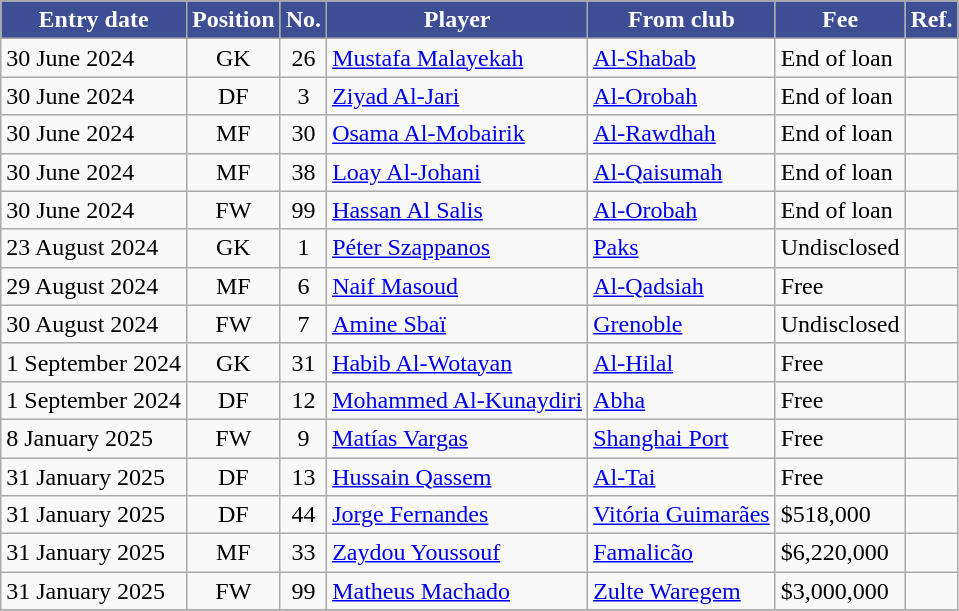<table class="wikitable sortable">
<tr>
<th style="background:#3D4E94; color:#FFFFFF;"><strong>Entry date</strong></th>
<th style="background:#3D4E94; color:#FFFFFF;"><strong>Position</strong></th>
<th style="background:#3D4E94; color:#FFFFFF;"><strong>No.</strong></th>
<th style="background:#3D4E94; color:#FFFFFF;"><strong>Player</strong></th>
<th style="background:#3D4E94; color:#FFFFFF;"><strong>From club</strong></th>
<th style="background:#3D4E94; color:#FFFFFF;"><strong>Fee</strong></th>
<th style="background:#3D4E94; color:#FFFFFF;"><strong>Ref.</strong></th>
</tr>
<tr>
<td>30 June 2024</td>
<td style="text-align:center;">GK</td>
<td style="text-align:center;">26</td>
<td style="text-align:left;"> <a href='#'>Mustafa Malayekah</a></td>
<td style="text-align:left;"> <a href='#'>Al-Shabab</a></td>
<td>End of loan</td>
<td></td>
</tr>
<tr>
<td>30 June 2024</td>
<td style="text-align:center;">DF</td>
<td style="text-align:center;">3</td>
<td style="text-align:left;"> <a href='#'>Ziyad Al-Jari</a></td>
<td style="text-align:left;"> <a href='#'>Al-Orobah</a></td>
<td>End of loan</td>
<td></td>
</tr>
<tr>
<td>30 June 2024</td>
<td style="text-align:center;">MF</td>
<td style="text-align:center;">30</td>
<td style="text-align:left;"> <a href='#'>Osama Al-Mobairik</a></td>
<td style="text-align:left;"> <a href='#'>Al-Rawdhah</a></td>
<td>End of loan</td>
<td></td>
</tr>
<tr>
<td>30 June 2024</td>
<td style="text-align:center;">MF</td>
<td style="text-align:center;">38</td>
<td style="text-align:left;"> <a href='#'>Loay Al-Johani</a></td>
<td style="text-align:left;"> <a href='#'>Al-Qaisumah</a></td>
<td>End of loan</td>
<td></td>
</tr>
<tr>
<td>30 June 2024</td>
<td style="text-align:center;">FW</td>
<td style="text-align:center;">99</td>
<td style="text-align:left;"> <a href='#'>Hassan Al Salis</a></td>
<td style="text-align:left;"> <a href='#'>Al-Orobah</a></td>
<td>End of loan</td>
<td></td>
</tr>
<tr>
<td>23 August 2024</td>
<td style="text-align:center;">GK</td>
<td style="text-align:center;">1</td>
<td style="text-align:left;"> <a href='#'>Péter Szappanos</a></td>
<td style="text-align:left;"> <a href='#'>Paks</a></td>
<td>Undisclosed</td>
<td></td>
</tr>
<tr>
<td>29 August 2024</td>
<td style="text-align:center;">MF</td>
<td style="text-align:center;">6</td>
<td style="text-align:left;"> <a href='#'>Naif Masoud</a></td>
<td style="text-align:left;"> <a href='#'>Al-Qadsiah</a></td>
<td>Free</td>
<td></td>
</tr>
<tr>
<td>30 August 2024</td>
<td style="text-align:center;">FW</td>
<td style="text-align:center;">7</td>
<td style="text-align:left;"> <a href='#'>Amine Sbaï</a></td>
<td style="text-align:left;"> <a href='#'>Grenoble</a></td>
<td>Undisclosed</td>
<td></td>
</tr>
<tr>
<td>1 September 2024</td>
<td style="text-align:center;">GK</td>
<td style="text-align:center;">31</td>
<td style="text-align:left;"> <a href='#'>Habib Al-Wotayan</a></td>
<td style="text-align:left;"> <a href='#'>Al-Hilal</a></td>
<td>Free</td>
<td></td>
</tr>
<tr>
<td>1 September 2024</td>
<td style="text-align:center;">DF</td>
<td style="text-align:center;">12</td>
<td style="text-align:left;"> <a href='#'>Mohammed Al-Kunaydiri</a></td>
<td style="text-align:left;"> <a href='#'>Abha</a></td>
<td>Free</td>
<td></td>
</tr>
<tr>
<td>8 January 2025</td>
<td style="text-align:center;">FW</td>
<td style="text-align:center;">9</td>
<td style="text-align:left;"> <a href='#'>Matías Vargas</a></td>
<td style="text-align:left;"> <a href='#'>Shanghai Port</a></td>
<td>Free</td>
<td></td>
</tr>
<tr>
<td>31 January 2025</td>
<td style="text-align:center;">DF</td>
<td style="text-align:center;">13</td>
<td style="text-align:left;"> <a href='#'>Hussain Qassem</a></td>
<td style="text-align:left;"> <a href='#'>Al-Tai</a></td>
<td>Free</td>
<td></td>
</tr>
<tr>
<td>31 January 2025</td>
<td style="text-align:center;">DF</td>
<td style="text-align:center;">44</td>
<td style="text-align:left;"> <a href='#'>Jorge Fernandes</a></td>
<td style="text-align:left;"> <a href='#'>Vitória Guimarães</a></td>
<td>$518,000</td>
<td></td>
</tr>
<tr>
<td>31 January 2025</td>
<td style="text-align:center;">MF</td>
<td style="text-align:center;">33</td>
<td style="text-align:left;"> <a href='#'>Zaydou Youssouf</a></td>
<td style="text-align:left;"> <a href='#'>Famalicão</a></td>
<td>$6,220,000</td>
<td></td>
</tr>
<tr>
<td>31 January 2025</td>
<td style="text-align:center;">FW</td>
<td style="text-align:center;">99</td>
<td style="text-align:left;"> <a href='#'>Matheus Machado</a></td>
<td style="text-align:left;"> <a href='#'>Zulte Waregem</a></td>
<td>$3,000,000</td>
<td></td>
</tr>
<tr>
</tr>
</table>
